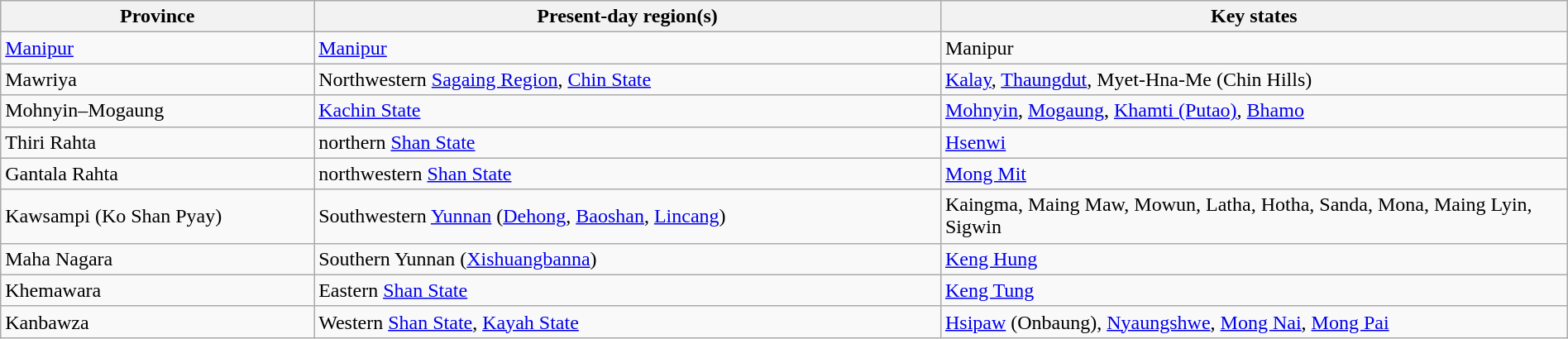<table width=100% class="wikitable">
<tr>
<th width="10%">Province</th>
<th width="20%">Present-day region(s)</th>
<th width="20%">Key states</th>
</tr>
<tr>
<td><a href='#'>Manipur</a></td>
<td><a href='#'>Manipur</a></td>
<td>Manipur</td>
</tr>
<tr>
<td>Mawriya</td>
<td>Northwestern <a href='#'>Sagaing Region</a>, <a href='#'>Chin State</a></td>
<td><a href='#'>Kalay</a>, <a href='#'>Thaungdut</a>, Myet-Hna-Me (Chin Hills)</td>
</tr>
<tr>
<td>Mohnyin–Mogaung</td>
<td><a href='#'>Kachin State</a></td>
<td><a href='#'>Mohnyin</a>, <a href='#'>Mogaung</a>, <a href='#'>Khamti (Putao)</a>, <a href='#'>Bhamo</a></td>
</tr>
<tr>
<td>Thiri Rahta</td>
<td>northern <a href='#'>Shan State</a></td>
<td><a href='#'>Hsenwi</a></td>
</tr>
<tr>
<td>Gantala Rahta</td>
<td>northwestern <a href='#'>Shan State</a></td>
<td><a href='#'>Mong Mit</a></td>
</tr>
<tr>
<td>Kawsampi (Ko Shan Pyay)</td>
<td>Southwestern <a href='#'>Yunnan</a> (<a href='#'>Dehong</a>, <a href='#'>Baoshan</a>, <a href='#'>Lincang</a>)</td>
<td>Kaingma, Maing Maw, Mowun, Latha, Hotha, Sanda, Mona, Maing Lyin, Sigwin</td>
</tr>
<tr>
<td>Maha Nagara</td>
<td>Southern Yunnan (<a href='#'>Xishuangbanna</a>)</td>
<td><a href='#'>Keng Hung</a></td>
</tr>
<tr>
<td>Khemawara</td>
<td>Eastern <a href='#'>Shan State</a></td>
<td><a href='#'>Keng Tung</a></td>
</tr>
<tr>
<td>Kanbawza</td>
<td>Western <a href='#'>Shan State</a>, <a href='#'>Kayah State</a></td>
<td><a href='#'>Hsipaw</a> (Onbaung), <a href='#'>Nyaungshwe</a>, <a href='#'>Mong Nai</a>, <a href='#'>Mong Pai</a></td>
</tr>
</table>
